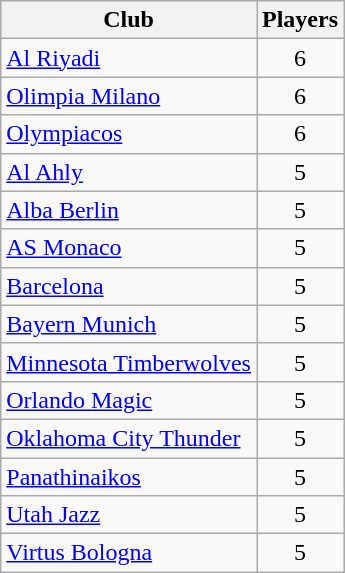<table class="wikitable sortable">
<tr>
<th>Club</th>
<th>Players</th>
</tr>
<tr>
<td> <a href='#'>Al Riyadi</a></td>
<td align=center>6</td>
</tr>
<tr>
<td> <a href='#'>Olimpia Milano</a></td>
<td align=center>6</td>
</tr>
<tr>
<td> <a href='#'>Olympiacos</a></td>
<td align=center>6</td>
</tr>
<tr>
<td> <a href='#'>Al Ahly</a></td>
<td align=center>5</td>
</tr>
<tr>
<td> <a href='#'>Alba Berlin</a></td>
<td align=center>5</td>
</tr>
<tr>
<td> <a href='#'>AS Monaco</a></td>
<td align=center>5</td>
</tr>
<tr>
<td> <a href='#'>Barcelona</a></td>
<td align=center>5</td>
</tr>
<tr>
<td> <a href='#'>Bayern Munich</a></td>
<td align=center>5</td>
</tr>
<tr>
<td> <a href='#'>Minnesota Timberwolves</a></td>
<td align=center>5</td>
</tr>
<tr>
<td> <a href='#'>Orlando Magic</a></td>
<td align=center>5</td>
</tr>
<tr>
<td> <a href='#'>Oklahoma City Thunder</a></td>
<td align=center>5</td>
</tr>
<tr>
<td> <a href='#'>Panathinaikos</a></td>
<td align=center>5</td>
</tr>
<tr>
<td> <a href='#'>Utah Jazz</a></td>
<td align=center>5</td>
</tr>
<tr>
<td> <a href='#'>Virtus Bologna</a></td>
<td align=center>5</td>
</tr>
</table>
